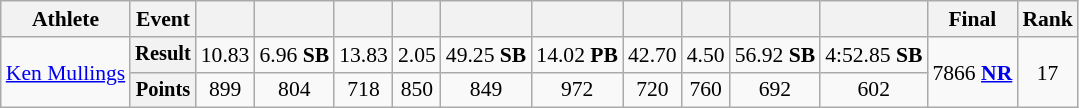<table class=wikitable style=font-size:90%>
<tr>
<th>Athlete</th>
<th>Event</th>
<th></th>
<th></th>
<th></th>
<th></th>
<th></th>
<th></th>
<th></th>
<th></th>
<th></th>
<th></th>
<th>Final</th>
<th>Rank</th>
</tr>
<tr align=center>
<td rowspan=2 style=text-align:left><a href='#'>Ken Mullings</a></td>
<th style=font-size:95%>Result</th>
<td>10.83</td>
<td>6.96 <strong>SB</strong></td>
<td>13.83</td>
<td>2.05</td>
<td>49.25 <strong>SB</strong></td>
<td>14.02 <strong>PB</strong></td>
<td>42.70</td>
<td>4.50</td>
<td>56.92 <strong>SB</strong></td>
<td>4:52.85 <strong>SB</strong></td>
<td rowspan=2>7866 <strong><a href='#'>NR</a></strong></td>
<td rowspan=2>17</td>
</tr>
<tr align=center>
<th style=font-size:95%>Points</th>
<td>899</td>
<td>804</td>
<td>718</td>
<td>850</td>
<td>849</td>
<td>972</td>
<td>720</td>
<td>760</td>
<td>692</td>
<td>602</td>
</tr>
</table>
